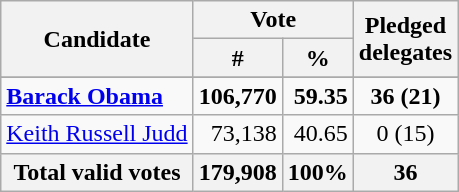<table class="wikitable sortable plainrowheaders" style="text-align:right;">
<tr>
<th rowspan="2">Candidate</th>
<th colspan="2">Vote</th>
<th rowspan="2">Pledged<br>delegates</th>
</tr>
<tr>
<th>#</th>
<th>%</th>
</tr>
<tr>
</tr>
<tr>
<td style="text-align:left;"><strong><a href='#'>Barack Obama</a></strong></td>
<td><strong>106,770</strong></td>
<td><strong>59.35</strong></td>
<td style="text-align:center;"><strong>36 (21)</strong></td>
</tr>
<tr>
<td style="text-align:left;"><a href='#'>Keith Russell Judd</a></td>
<td>73,138</td>
<td>40.65</td>
<td style="text-align:center;">0 (15)</td>
</tr>
<tr class="sortbottom">
<th>Total valid votes</th>
<th>179,908</th>
<th>100%</th>
<th>36</th>
</tr>
</table>
